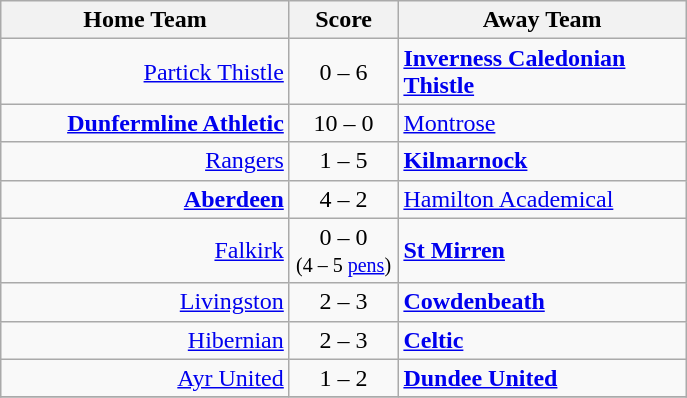<table class="wikitable" style="border-collapse: collapse;">
<tr>
<th align="right" width="185">Home Team</th>
<th align="center" width="65"> Score </th>
<th align="left" width="185">Away Team</th>
</tr>
<tr>
<td style="text-align: right;"><a href='#'>Partick Thistle</a></td>
<td style="text-align: center;">0 – 6</td>
<td style="text-align: left;"><strong><a href='#'>Inverness Caledonian Thistle</a></strong></td>
</tr>
<tr>
<td style="text-align: right;"><strong><a href='#'>Dunfermline Athletic</a></strong></td>
<td style="text-align: center;">10 – 0</td>
<td style="text-align: left;"><a href='#'>Montrose</a></td>
</tr>
<tr>
<td style="text-align: right;"><a href='#'>Rangers</a></td>
<td style="text-align: center;">1 – 5</td>
<td style="text-align: left;"><strong><a href='#'>Kilmarnock</a></strong></td>
</tr>
<tr>
<td style="text-align: right;"><strong><a href='#'>Aberdeen</a></strong></td>
<td style="text-align: center;">4 – 2</td>
<td style="text-align: left;"><a href='#'>Hamilton Academical</a></td>
</tr>
<tr>
<td style="text-align: right;"><a href='#'>Falkirk</a></td>
<td style="text-align: center;">0 – 0 <br><small>(4 – 5 <a href='#'>pens</a>)</small></td>
<td style="text-align: left;"><strong><a href='#'>St Mirren</a></strong></td>
</tr>
<tr>
<td style="text-align: right;"><a href='#'>Livingston</a></td>
<td style="text-align: center;">2 – 3</td>
<td style="text-align: left;"><strong><a href='#'>Cowdenbeath</a></strong></td>
</tr>
<tr>
<td style="text-align: right;"><a href='#'>Hibernian</a></td>
<td style="text-align: center;">2 – 3 </td>
<td style="text-align: left;"><strong><a href='#'>Celtic</a></strong></td>
</tr>
<tr>
<td style="text-align: right;"><a href='#'>Ayr United</a></td>
<td style="text-align: center;">1 – 2</td>
<td style="text-align: left;"><strong><a href='#'>Dundee United</a></strong></td>
</tr>
<tr>
</tr>
</table>
